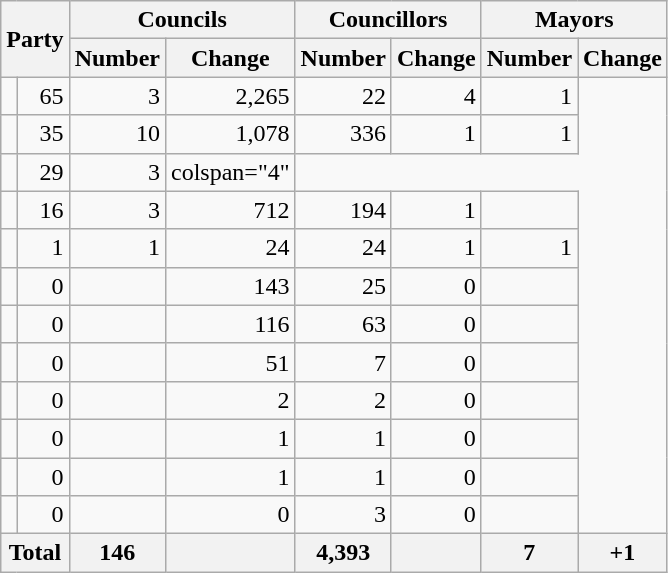<table class="wikitable" style="text-align:right;">
<tr>
<th rowspan=2 colspan=2>Party</th>
<th colspan=2>Councils</th>
<th colspan=2>Councillors</th>
<th colspan=2>Mayors</th>
</tr>
<tr>
<th>Number</th>
<th>Change</th>
<th>Number</th>
<th>Change</th>
<th>Number</th>
<th>Change</th>
</tr>
<tr>
<td></td>
<td>65</td>
<td> 3</td>
<td>2,265</td>
<td> 22</td>
<td>4</td>
<td> 1</td>
</tr>
<tr>
<td></td>
<td>35</td>
<td> 10</td>
<td>1,078</td>
<td> 336</td>
<td>1</td>
<td> 1</td>
</tr>
<tr>
<td></td>
<td>29</td>
<td> 3</td>
<td>colspan="4" </td>
</tr>
<tr>
<td></td>
<td>16</td>
<td> 3</td>
<td>712</td>
<td> 194</td>
<td>1</td>
<td></td>
</tr>
<tr>
<td></td>
<td>1</td>
<td> 1</td>
<td>24</td>
<td> 24</td>
<td>1</td>
<td> 1</td>
</tr>
<tr>
<td></td>
<td>0</td>
<td></td>
<td>143</td>
<td> 25</td>
<td>0</td>
<td></td>
</tr>
<tr>
<td></td>
<td>0</td>
<td></td>
<td>116</td>
<td> 63</td>
<td>0</td>
<td></td>
</tr>
<tr>
<td></td>
<td>0</td>
<td></td>
<td>51</td>
<td> 7</td>
<td>0</td>
<td></td>
</tr>
<tr>
<td></td>
<td>0</td>
<td></td>
<td>2</td>
<td> 2</td>
<td>0</td>
<td></td>
</tr>
<tr>
<td></td>
<td>0</td>
<td></td>
<td>1</td>
<td> 1</td>
<td>0</td>
<td></td>
</tr>
<tr>
<td></td>
<td>0</td>
<td></td>
<td>1</td>
<td> 1</td>
<td>0</td>
<td></td>
</tr>
<tr>
<td></td>
<td>0</td>
<td></td>
<td>0</td>
<td> 3</td>
<td>0</td>
<td></td>
</tr>
<tr>
<th colspan=2>Total</th>
<th>146</th>
<th></th>
<th>4,393</th>
<th></th>
<th>7</th>
<th>+1</th>
</tr>
</table>
